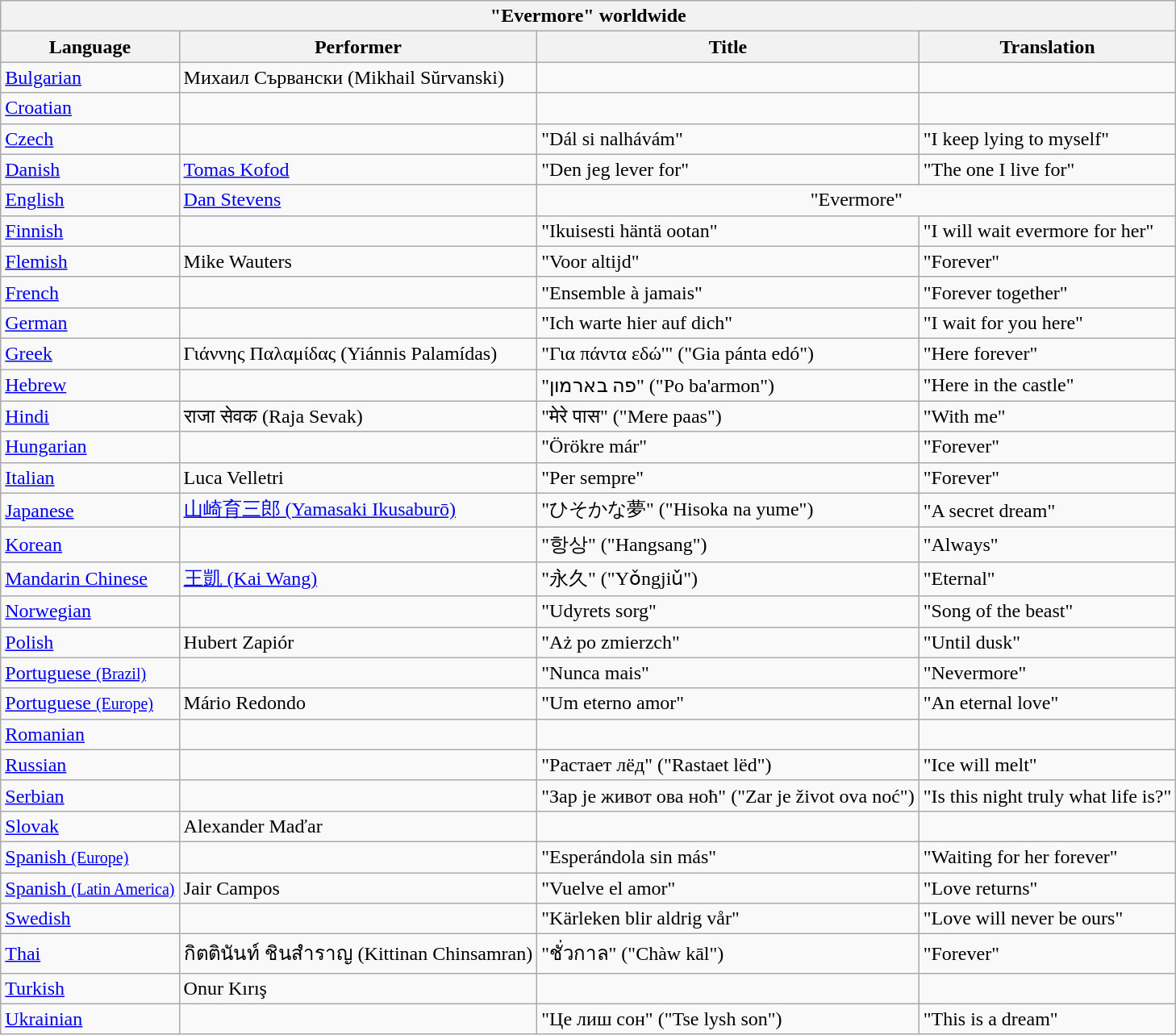<table class="wikitable collapsible collapsed">
<tr>
<th colspan="4">"Evermore" worldwide</th>
</tr>
<tr>
<th align="left">Language</th>
<th align="left">Performer</th>
<th align="left">Title</th>
<th align="left">Translation</th>
</tr>
<tr>
<td><a href='#'>Bulgarian</a></td>
<td>Михаил Сървански (Mikhail Sŭrvanski)</td>
<td></td>
<td></td>
</tr>
<tr>
<td><a href='#'>Croatian</a></td>
<td></td>
<td></td>
<td></td>
</tr>
<tr>
<td><a href='#'>Czech</a></td>
<td></td>
<td>"Dál si nalhávám"</td>
<td>"I keep lying to myself"</td>
</tr>
<tr>
<td><a href='#'>Danish</a></td>
<td><a href='#'>Tomas Kofod</a></td>
<td>"Den jeg lever for"</td>
<td>"The one I live for"</td>
</tr>
<tr>
<td><a href='#'>English</a></td>
<td><a href='#'>Dan Stevens</a></td>
<td align="center" colspan="2">"Evermore"</td>
</tr>
<tr>
<td><a href='#'>Finnish</a></td>
<td></td>
<td>"Ikuisesti häntä ootan"</td>
<td>"I will wait evermore for her"</td>
</tr>
<tr>
<td><a href='#'>Flemish</a></td>
<td>Mike Wauters</td>
<td>"Voor altijd"</td>
<td>"Forever"</td>
</tr>
<tr>
<td><a href='#'>French</a></td>
<td></td>
<td>"Ensemble à jamais"</td>
<td>"Forever together"</td>
</tr>
<tr>
<td><a href='#'>German</a></td>
<td></td>
<td>"Ich warte hier auf dich"</td>
<td>"I wait for you here"</td>
</tr>
<tr>
<td><a href='#'>Greek</a></td>
<td>Γιάννης Παλαμίδας (Yiánnis Palamídas)</td>
<td>"Για πάντα εδώ'" ("Gia pánta edó")</td>
<td>"Here forever"</td>
</tr>
<tr>
<td><a href='#'>Hebrew</a></td>
<td></td>
<td>"פה בארמון" ("Po ba'armon")</td>
<td>"Here in the castle"</td>
</tr>
<tr>
<td><a href='#'>Hindi</a></td>
<td>राजा सेवक (Raja Sevak)</td>
<td>"मेरे पास" ("Mere paas")</td>
<td>"With me"</td>
</tr>
<tr>
<td><a href='#'>Hungarian</a></td>
<td></td>
<td>"Örökre már"</td>
<td>"Forever"</td>
</tr>
<tr>
<td><a href='#'>Italian</a></td>
<td>Luca Velletri</td>
<td>"Per sempre"</td>
<td>"Forever"</td>
</tr>
<tr>
<td><a href='#'>Japanese</a></td>
<td><a href='#'>山崎育三郎 (Yamasaki Ikusaburō)</a></td>
<td>"ひそかな夢" ("Hisoka na yume")</td>
<td>"A secret dream"</td>
</tr>
<tr>
<td><a href='#'>Korean</a></td>
<td></td>
<td>"항상" ("Hangsang")</td>
<td>"Always"</td>
</tr>
<tr>
<td><a href='#'>Mandarin Chinese</a></td>
<td><a href='#'>王凱 (Kai Wang)</a></td>
<td>"永久" ("Yǒngjiǔ")</td>
<td>"Eternal"</td>
</tr>
<tr>
<td><a href='#'>Norwegian</a></td>
<td></td>
<td>"Udyrets sorg"</td>
<td>"Song of the beast"</td>
</tr>
<tr>
<td><a href='#'>Polish</a></td>
<td>Hubert Zapiór</td>
<td>"Aż po zmierzch"</td>
<td>"Until dusk"</td>
</tr>
<tr>
<td><a href='#'>Portuguese <small>(Brazil)</small></a></td>
<td></td>
<td>"Nunca mais"</td>
<td>"Nevermore"</td>
</tr>
<tr>
<td><a href='#'>Portuguese <small>(Europe)</small></a></td>
<td>Mário Redondo</td>
<td>"Um eterno amor"</td>
<td>"An eternal love"</td>
</tr>
<tr>
<td><a href='#'>Romanian</a></td>
<td></td>
<td></td>
<td></td>
</tr>
<tr>
<td><a href='#'>Russian</a></td>
<td></td>
<td>"Растает лёд" ("Rastaet lëd")</td>
<td>"Ice will melt"</td>
</tr>
<tr>
<td><a href='#'>Serbian</a></td>
<td></td>
<td>"Зар је живот ова ноћ" ("Zar je život ova noć")</td>
<td>"Is this night truly what life is?"</td>
</tr>
<tr>
<td><a href='#'>Slovak</a></td>
<td>Alexander Maďar</td>
<td></td>
<td></td>
</tr>
<tr>
<td><a href='#'>Spanish <small>(Europe)</small></a></td>
<td></td>
<td>"Esperándola sin más"</td>
<td>"Waiting for her forever"</td>
</tr>
<tr>
<td><a href='#'>Spanish <small>(Latin America)</small></a></td>
<td>Jair Campos</td>
<td>"Vuelve el amor"</td>
<td>"Love returns"</td>
</tr>
<tr>
<td><a href='#'>Swedish</a></td>
<td></td>
<td>"Kärleken blir aldrig vår"</td>
<td>"Love will never be ours"</td>
</tr>
<tr>
<td><a href='#'>Thai</a></td>
<td>กิตตินันท์ ชินสำราญ (Kittinan Chinsamran)</td>
<td>"ชั่วกาล" ("Chàw kāl")</td>
<td>"Forever"</td>
</tr>
<tr>
<td><a href='#'>Turkish</a></td>
<td>Onur Kırış</td>
<td></td>
<td></td>
</tr>
<tr>
<td><a href='#'>Ukrainian</a></td>
<td></td>
<td>"Це лиш сон" ("Tse lysh son")</td>
<td>"This is a dream"</td>
</tr>
</table>
